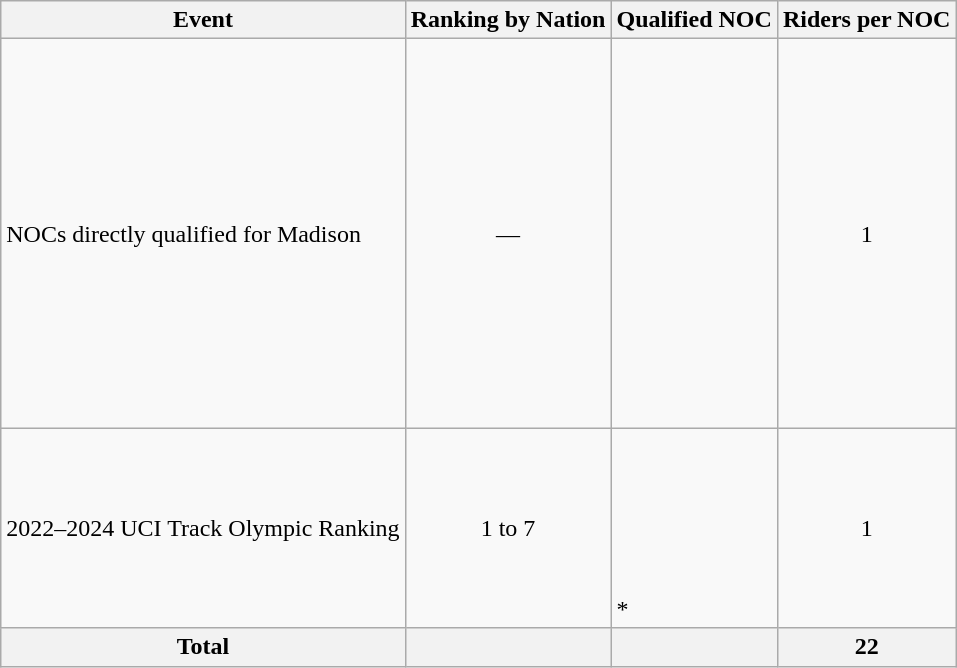<table class="wikitable" style="text-align:center;">
<tr>
<th>Event</th>
<th>Ranking by Nation</th>
<th>Qualified NOC</th>
<th>Riders per NOC</th>
</tr>
<tr>
<td align=left>NOCs directly qualified for Madison</td>
<td>—</td>
<td align=left> <br>  <br>  <br>  <br>  <br>  <br>  <br>  <br>  <br> <br> <br>  <br>  <br>  <br></td>
<td>1</td>
</tr>
<tr>
<td align=left>2022–2024 UCI Track Olympic Ranking</td>
<td>1 to 7</td>
<td align=left><br><br><br><br><br><br>*</td>
<td>1</td>
</tr>
<tr>
<th>Total</th>
<th></th>
<th></th>
<th>22</th>
</tr>
</table>
